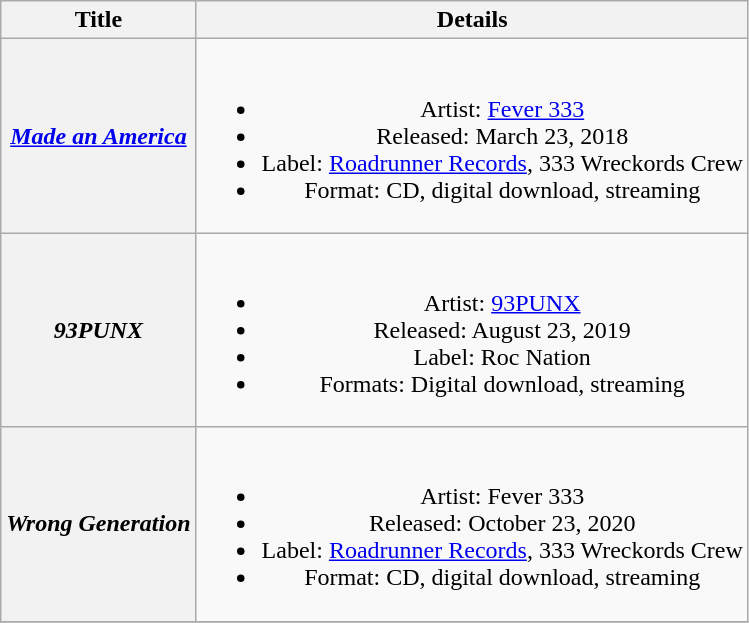<table class="wikitable plainrowheaders" style="text-align:center;">
<tr>
<th scope="col">Title</th>
<th scope="col">Details</th>
</tr>
<tr>
<th scope="row"><em><a href='#'>Made an America</a></em></th>
<td><br><ul><li>Artist: <a href='#'>Fever 333</a></li><li>Released: March 23, 2018</li><li>Label: <a href='#'>Roadrunner Records</a>, 333 Wreckords Crew</li><li>Format: CD, digital download, streaming</li></ul></td>
</tr>
<tr>
<th scope="row"><em>93PUNX</em></th>
<td><br><ul><li>Artist: <a href='#'>93PUNX</a></li><li>Released: August 23, 2019</li><li>Label: Roc Nation</li><li>Formats: Digital download, streaming</li></ul></td>
</tr>
<tr>
<th scope="row"><em>Wrong Generation</em></th>
<td><br><ul><li>Artist: Fever 333</li><li>Released: October 23, 2020</li><li>Label: <a href='#'>Roadrunner Records</a>, 333 Wreckords Crew</li><li>Format: CD, digital download, streaming</li></ul></td>
</tr>
<tr>
</tr>
</table>
